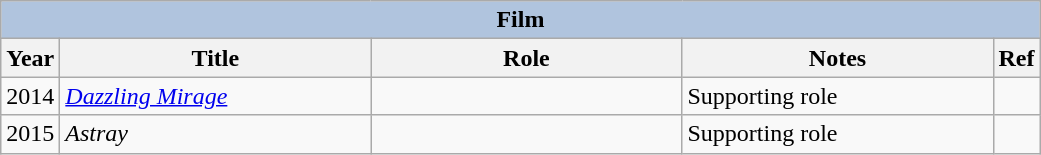<table class="wikitable">
<tr>
<th colspan="5" style="background:LightSteelBlue">Film</th>
</tr>
<tr>
<th>Year</th>
<th width="200">Title</th>
<th width="200">Role</th>
<th width="200">Notes</th>
<th>Ref</th>
</tr>
<tr>
<td>2014</td>
<td><em><a href='#'>Dazzling Mirage</a></em></td>
<td></td>
<td>Supporting role</td>
<td></td>
</tr>
<tr>
<td>2015</td>
<td><em>Astray</em></td>
<td></td>
<td>Supporting role</td>
<td></td>
</tr>
</table>
